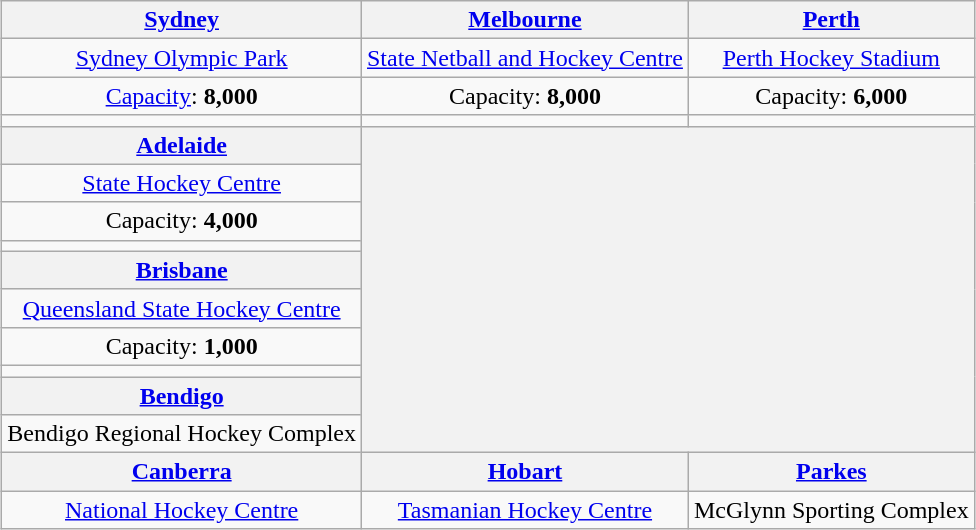<table class="wikitable" style="margin:1em auto; text-align:center;">
<tr>
<th><a href='#'>Sydney</a></th>
<th><a href='#'>Melbourne</a></th>
<th><a href='#'>Perth</a></th>
</tr>
<tr>
<td><a href='#'>Sydney Olympic Park</a></td>
<td><a href='#'>State Netball and Hockey Centre</a></td>
<td><a href='#'>Perth Hockey Stadium</a></td>
</tr>
<tr>
<td><a href='#'>Capacity</a>: <strong>8,000</strong></td>
<td>Capacity: <strong>8,000</strong></td>
<td>Capacity: <strong>6,000</strong></td>
</tr>
<tr>
<td></td>
<td></td>
<td></td>
</tr>
<tr>
<th><a href='#'>Adelaide</a></th>
<th rowspan=10 colspan=2></th>
</tr>
<tr>
<td><a href='#'>State Hockey Centre</a></td>
</tr>
<tr>
<td>Capacity: <strong>4,000</strong></td>
</tr>
<tr>
<td></td>
</tr>
<tr>
<th><a href='#'>Brisbane</a></th>
</tr>
<tr>
<td><a href='#'>Queensland State Hockey Centre</a></td>
</tr>
<tr>
<td>Capacity: <strong>1,000</strong></td>
</tr>
<tr>
<td></td>
</tr>
<tr>
<th><a href='#'>Bendigo</a></th>
</tr>
<tr>
<td>Bendigo Regional Hockey Complex</td>
</tr>
<tr>
<th><a href='#'>Canberra</a></th>
<th><a href='#'>Hobart</a></th>
<th><a href='#'>Parkes</a></th>
</tr>
<tr>
<td><a href='#'>National Hockey Centre</a></td>
<td><a href='#'>Tasmanian Hockey Centre</a></td>
<td>McGlynn Sporting Complex</td>
</tr>
</table>
